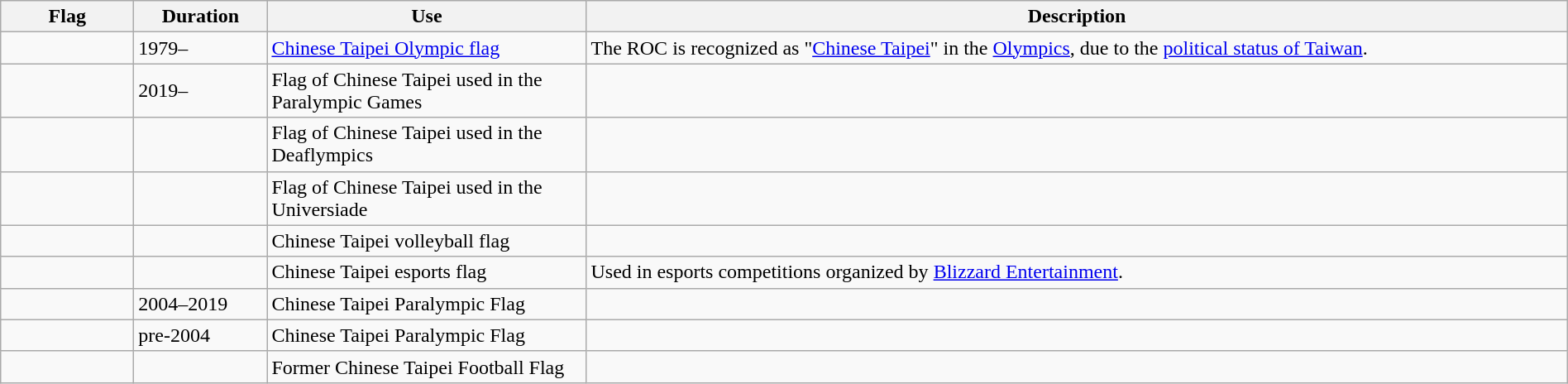<table class="wikitable" width="100%">
<tr>
<th style="width:100px;">Flag</th>
<th style="width:100px;">Duration</th>
<th style="width:250px;">Use</th>
<th style="min-width:250px">Description</th>
</tr>
<tr>
<td></td>
<td>1979–</td>
<td><a href='#'>Chinese Taipei Olympic flag</a></td>
<td>The ROC is recognized as "<a href='#'>Chinese Taipei</a>" in the <a href='#'>Olympics</a>, due to the <a href='#'>political status of Taiwan</a>.</td>
</tr>
<tr>
<td></td>
<td>2019–</td>
<td>Flag of Chinese Taipei used in the Paralympic Games</td>
<td></td>
</tr>
<tr>
<td></td>
<td></td>
<td>Flag of Chinese Taipei used in the Deaflympics</td>
<td></td>
</tr>
<tr>
<td></td>
<td></td>
<td>Flag of Chinese Taipei used in the Universiade</td>
<td></td>
</tr>
<tr>
<td></td>
<td></td>
<td>Chinese Taipei volleyball flag</td>
<td></td>
</tr>
<tr>
<td></td>
<td></td>
<td>Chinese Taipei esports flag</td>
<td>Used in esports competitions organized by <a href='#'>Blizzard Entertainment</a>.</td>
</tr>
<tr>
<td></td>
<td>2004–2019</td>
<td>Chinese Taipei Paralympic Flag</td>
<td></td>
</tr>
<tr>
<td></td>
<td>pre-2004</td>
<td>Chinese Taipei Paralympic Flag</td>
<td></td>
</tr>
<tr>
<td></td>
<td></td>
<td>Former Chinese Taipei Football Flag</td>
<td></td>
</tr>
</table>
